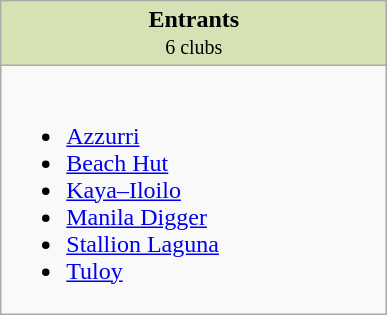<table class="wikitable">
<tr style="background-color:#d6e2b3; text-align:center; vertical-align:top">
<td width=250px><strong>Entrants</strong><br><small>6 clubs</small></td>
</tr>
<tr style="vertical-align:top">
<td><br><ul><li><a href='#'>Azzurri</a></li><li><a href='#'>Beach Hut</a></li><li><a href='#'>Kaya–Iloilo</a></li><li><a href='#'>Manila Digger</a></li><li><a href='#'>Stallion Laguna</a></li><li><a href='#'>Tuloy</a></li></ul></td>
</tr>
</table>
